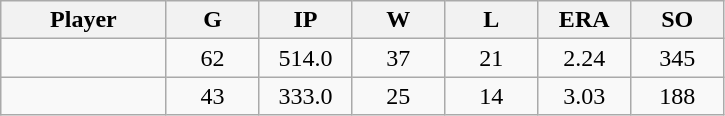<table class="wikitable sortable">
<tr>
<th bgcolor="#DDDDFF" width="16%">Player</th>
<th bgcolor="#DDDDFF" width="9%">G</th>
<th bgcolor="#DDDDFF" width="9%">IP</th>
<th bgcolor="#DDDDFF" width="9%">W</th>
<th bgcolor="#DDDDFF" width="9%">L</th>
<th bgcolor="#DDDDFF" width="9%">ERA</th>
<th bgcolor="#DDDDFF" width="9%">SO</th>
</tr>
<tr align="center">
<td></td>
<td>62</td>
<td>514.0</td>
<td>37</td>
<td>21</td>
<td>2.24</td>
<td>345</td>
</tr>
<tr align="center">
<td></td>
<td>43</td>
<td>333.0</td>
<td>25</td>
<td>14</td>
<td>3.03</td>
<td>188</td>
</tr>
</table>
